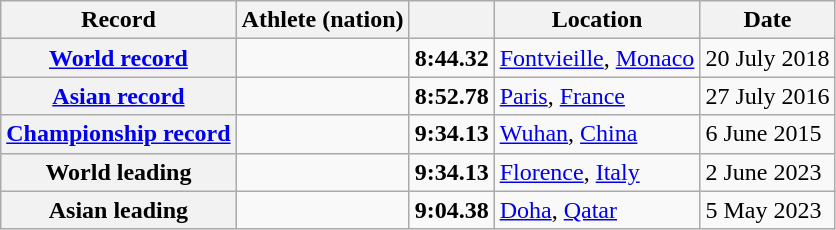<table class="wikitable">
<tr>
<th scope="col">Record</th>
<th scope="col">Athlete (nation)</th>
<th scope="col"></th>
<th scope="col">Location</th>
<th scope="col">Date</th>
</tr>
<tr>
<th scope="row"><a href='#'>World record</a></th>
<td></td>
<td align="center"><strong>8:44.32</strong></td>
<td><a href='#'>Fontvieille</a>, <a href='#'>Monaco</a></td>
<td>20 July 2018</td>
</tr>
<tr>
<th scope="row"><a href='#'>Asian record</a></th>
<td></td>
<td align="center"><strong>8:52.78 </strong></td>
<td><a href='#'>Paris</a>, <a href='#'>France</a></td>
<td>27 July 2016</td>
</tr>
<tr>
<th><a href='#'>Championship record</a></th>
<td></td>
<td align="center"><strong>9:34.13</strong></td>
<td><a href='#'>Wuhan</a>, <a href='#'>China</a></td>
<td>6 June 2015</td>
</tr>
<tr>
<th scope="row">World leading</th>
<td></td>
<td align="center"><strong>9:34.13</strong></td>
<td><a href='#'>Florence</a>, <a href='#'>Italy</a></td>
<td>2 June 2023</td>
</tr>
<tr>
<th scope="row">Asian leading</th>
<td></td>
<td align="center"><strong>9:04.38</strong></td>
<td><a href='#'>Doha</a>, <a href='#'>Qatar</a></td>
<td>5 May 2023</td>
</tr>
</table>
